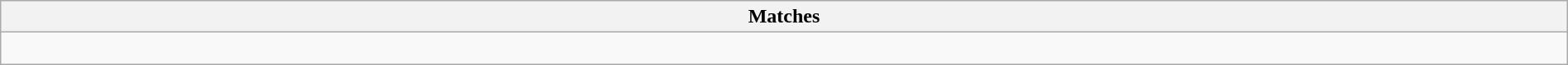<table class="wikitable collapsible collapsed" style="width:100%;">
<tr>
<th>Matches</th>
</tr>
<tr>
<td><br></td>
</tr>
</table>
